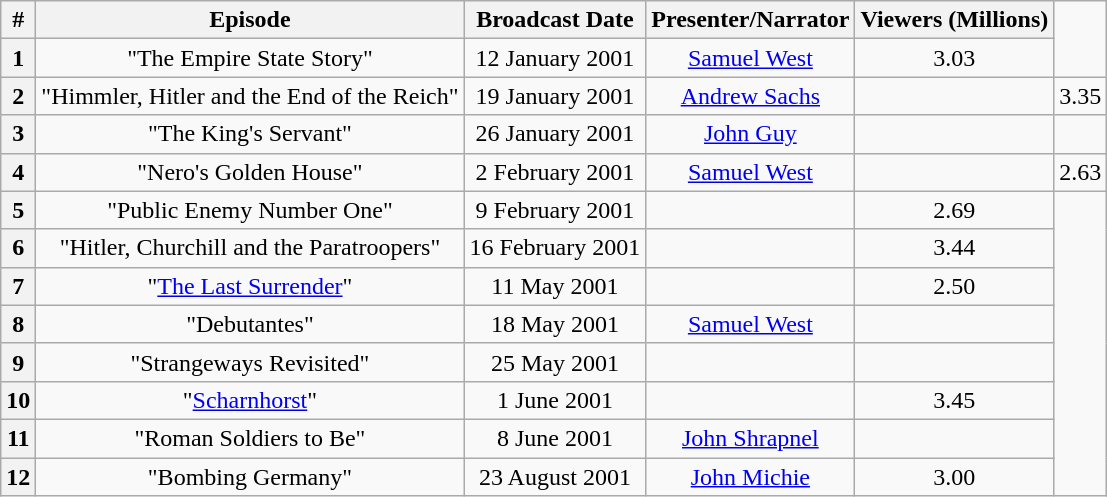<table class="wikitable" border="1" style="text-align: center">
<tr>
<th>#</th>
<th>Episode</th>
<th>Broadcast Date</th>
<th>Presenter/Narrator</th>
<th>Viewers (Millions)</th>
</tr>
<tr>
<th>1</th>
<td>"The Empire State Story"</td>
<td>12 January 2001</td>
<td><a href='#'>Samuel West</a></td>
<td>3.03</td>
</tr>
<tr>
<th>2</th>
<td>"Himmler, Hitler and the End of the Reich"</td>
<td>19 January 2001</td>
<td><a href='#'>Andrew Sachs</a></td>
<td></td>
<td>3.35</td>
</tr>
<tr>
<th>3</th>
<td>"The King's Servant"</td>
<td>26 January 2001</td>
<td><a href='#'>John Guy</a></td>
<td></td>
</tr>
<tr>
<th>4</th>
<td>"Nero's Golden House"</td>
<td>2 February 2001</td>
<td><a href='#'>Samuel West</a></td>
<td></td>
<td>2.63</td>
</tr>
<tr>
<th>5</th>
<td>"Public Enemy Number One"</td>
<td>9 February 2001</td>
<td></td>
<td>2.69</td>
</tr>
<tr>
<th>6</th>
<td>"Hitler, Churchill and the Paratroopers"</td>
<td>16 February 2001</td>
<td></td>
<td>3.44</td>
</tr>
<tr>
<th>7</th>
<td>"<a href='#'>The Last Surrender</a>"</td>
<td>11 May 2001</td>
<td></td>
<td>2.50</td>
</tr>
<tr>
<th>8</th>
<td>"Debutantes"</td>
<td>18 May 2001</td>
<td><a href='#'>Samuel West</a></td>
<td></td>
</tr>
<tr>
<th>9</th>
<td>"Strangeways Revisited"</td>
<td>25 May 2001</td>
<td></td>
<td></td>
</tr>
<tr>
<th>10</th>
<td>"<a href='#'>Scharnhorst</a>"</td>
<td>1 June 2001</td>
<td></td>
<td>3.45</td>
</tr>
<tr>
<th>11</th>
<td>"Roman Soldiers to Be"</td>
<td>8 June 2001</td>
<td><a href='#'>John Shrapnel</a></td>
<td></td>
</tr>
<tr>
<th>12</th>
<td>"Bombing Germany"</td>
<td>23 August 2001</td>
<td><a href='#'>John Michie</a></td>
<td>3.00</td>
</tr>
</table>
